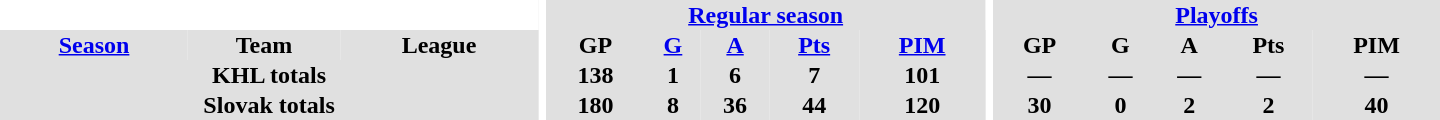<table border="0" cellpadding="1" cellspacing="0" style="text-align:center; width:60em">
<tr bgcolor="#e0e0e0">
<th colspan="3" bgcolor="#ffffff"></th>
<th rowspan="99" bgcolor="#ffffff"></th>
<th colspan="5"><a href='#'>Regular season</a></th>
<th rowspan="99" bgcolor="#ffffff"></th>
<th colspan="5"><a href='#'>Playoffs</a></th>
</tr>
<tr bgcolor="#e0e0e0">
<th><a href='#'>Season</a></th>
<th>Team</th>
<th>League</th>
<th>GP</th>
<th><a href='#'>G</a></th>
<th><a href='#'>A</a></th>
<th><a href='#'>Pts</a></th>
<th><a href='#'>PIM</a></th>
<th>GP</th>
<th>G</th>
<th>A</th>
<th>Pts</th>
<th>PIM</th>
</tr>
<tr bgcolor="#e0e0e0">
<th colspan="3">KHL totals</th>
<th>138</th>
<th>1</th>
<th>6</th>
<th>7</th>
<th>101</th>
<th>—</th>
<th>—</th>
<th>—</th>
<th>—</th>
<th>—</th>
</tr>
<tr bgcolor="#e0e0e0">
<th colspan="3">Slovak totals</th>
<th>180</th>
<th>8</th>
<th>36</th>
<th>44</th>
<th>120</th>
<th>30</th>
<th>0</th>
<th>2</th>
<th>2</th>
<th>40</th>
</tr>
</table>
